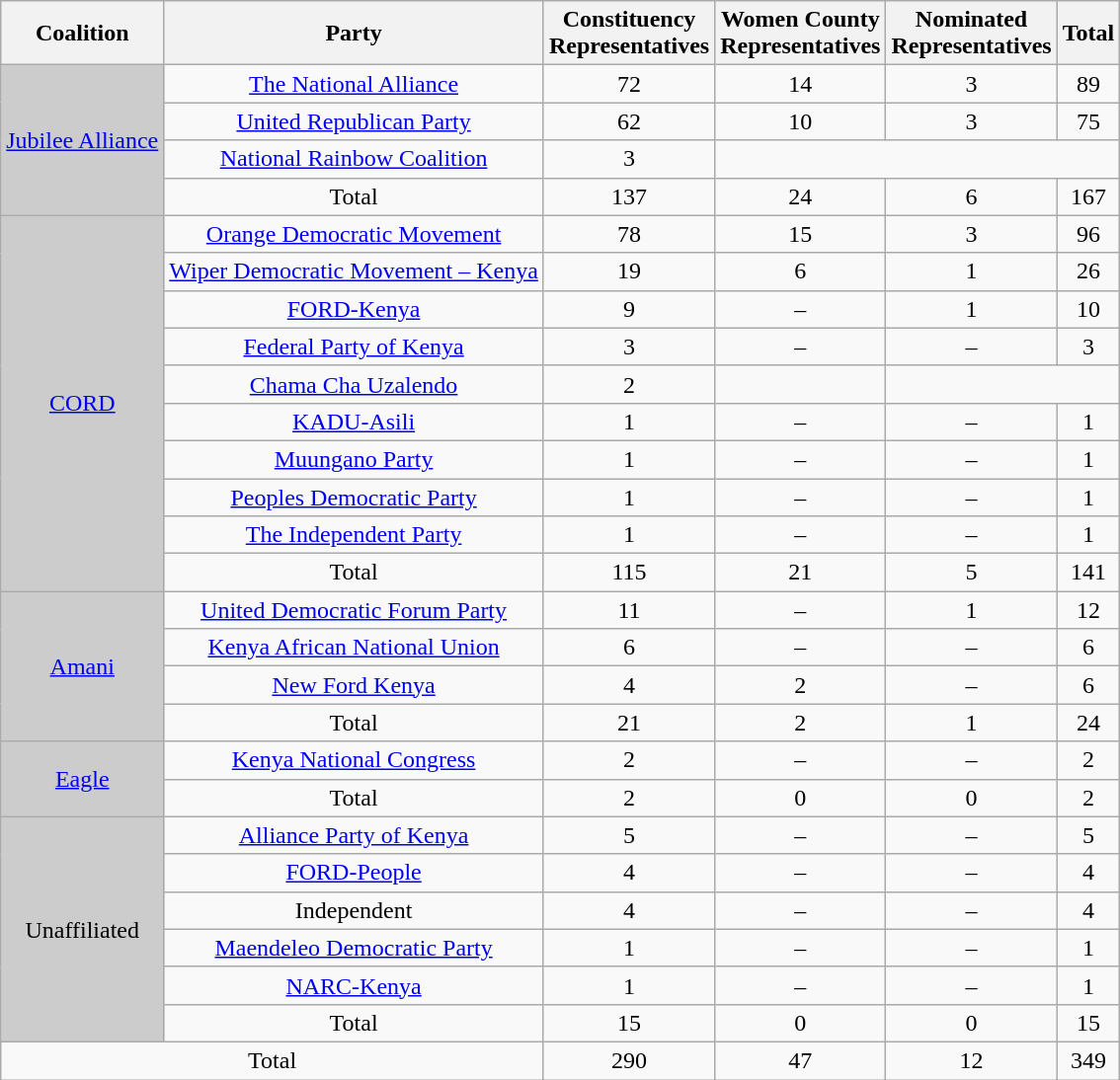<table class="wikitable" style=text-align:center>
<tr>
<th>Coalition</th>
<th>Party</th>
<th>Constituency<br>Representatives</th>
<th>Women County<br>Representatives</th>
<th>Nominated<br>Representatives</th>
<th>Total</th>
</tr>
<tr>
<td rowspan=4 style="background:#cccccc"><a href='#'>Jubilee Alliance</a></td>
<td><a href='#'>The National Alliance</a></td>
<td>72</td>
<td>14</td>
<td>3</td>
<td>89</td>
</tr>
<tr>
<td><a href='#'>United Republican Party</a></td>
<td>62</td>
<td>10</td>
<td>3</td>
<td>75</td>
</tr>
<tr>
<td><a href='#'>National Rainbow Coalition</a></td>
<td 3>3</td>
</tr>
<tr>
<td>Total</td>
<td>137</td>
<td>24</td>
<td>6</td>
<td>167</td>
</tr>
<tr>
<td rowspan=10 style="background:#cccccc"><a href='#'>CORD</a></td>
<td><a href='#'>Orange Democratic Movement</a></td>
<td>78</td>
<td>15</td>
<td>3</td>
<td>96</td>
</tr>
<tr>
<td><a href='#'>Wiper Democratic Movement – Kenya</a></td>
<td>19</td>
<td>6</td>
<td>1</td>
<td>26</td>
</tr>
<tr>
<td><a href='#'>FORD-Kenya</a></td>
<td>9</td>
<td>–</td>
<td>1</td>
<td>10</td>
</tr>
<tr>
<td><a href='#'>Federal Party of Kenya</a></td>
<td>3</td>
<td>–</td>
<td>–</td>
<td>3</td>
</tr>
<tr>
<td><a href='#'>Chama Cha Uzalendo</a></td>
<td>2</td>
<td></td>
</tr>
<tr>
<td><a href='#'>KADU-Asili</a></td>
<td>1</td>
<td>–</td>
<td>–</td>
<td>1</td>
</tr>
<tr>
<td><a href='#'>Muungano Party</a></td>
<td>1</td>
<td>–</td>
<td>–</td>
<td>1</td>
</tr>
<tr>
<td><a href='#'>Peoples Democratic Party</a></td>
<td>1</td>
<td>–</td>
<td>–</td>
<td>1</td>
</tr>
<tr>
<td><a href='#'>The Independent Party</a></td>
<td>1</td>
<td>–</td>
<td>–</td>
<td>1</td>
</tr>
<tr>
<td>Total</td>
<td>115</td>
<td>21</td>
<td>5</td>
<td>141</td>
</tr>
<tr>
<td rowspan=4 style="background:#cccccc"><a href='#'>Amani</a></td>
<td><a href='#'>United Democratic Forum Party</a></td>
<td>11</td>
<td>–</td>
<td>1</td>
<td>12</td>
</tr>
<tr>
<td><a href='#'>Kenya African National Union</a></td>
<td>6</td>
<td>–</td>
<td>–</td>
<td>6</td>
</tr>
<tr>
<td><a href='#'>New Ford Kenya</a></td>
<td>4</td>
<td>2</td>
<td>–</td>
<td>6</td>
</tr>
<tr>
<td>Total</td>
<td>21</td>
<td>2</td>
<td>1</td>
<td>24</td>
</tr>
<tr>
<td rowspan=2 style="background:#cccccc"><a href='#'>Eagle</a></td>
<td><a href='#'>Kenya National Congress</a></td>
<td>2</td>
<td>–</td>
<td>–</td>
<td>2</td>
</tr>
<tr>
<td>Total</td>
<td>2</td>
<td>0</td>
<td>0</td>
<td>2</td>
</tr>
<tr>
<td rowspan=6 style="background:#cccccc">Unaffiliated</td>
<td><a href='#'>Alliance Party of Kenya</a></td>
<td>5</td>
<td>–</td>
<td>–</td>
<td>5</td>
</tr>
<tr>
<td><a href='#'>FORD-People</a></td>
<td>4</td>
<td>–</td>
<td>–</td>
<td>4</td>
</tr>
<tr>
<td>Independent</td>
<td>4</td>
<td>–</td>
<td>–</td>
<td>4</td>
</tr>
<tr>
<td><a href='#'>Maendeleo Democratic Party</a></td>
<td>1</td>
<td>–</td>
<td>–</td>
<td>1</td>
</tr>
<tr>
<td><a href='#'>NARC-Kenya</a></td>
<td>1</td>
<td>–</td>
<td>–</td>
<td>1</td>
</tr>
<tr>
<td>Total</td>
<td>15</td>
<td>0</td>
<td>0</td>
<td>15</td>
</tr>
<tr>
<td colspan="2" style="text-align: center;">Total</td>
<td>290</td>
<td>47</td>
<td>12</td>
<td>349</td>
</tr>
</table>
